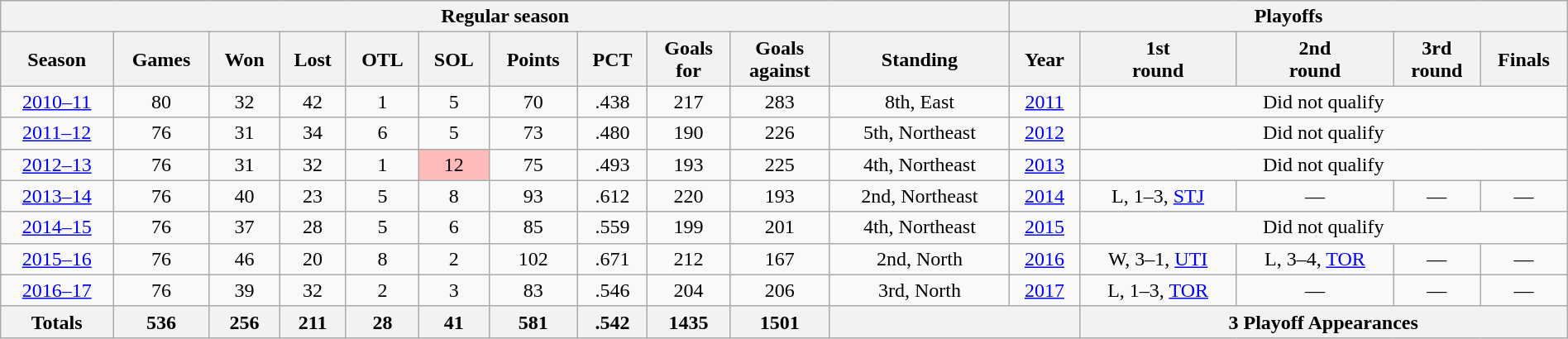<table class="wikitable" style="width:100%; text-align:center; font-size:100%">
<tr>
<th colspan=11>Regular season</th>
<th colspan=5>Playoffs</th>
</tr>
<tr>
<th>Season</th>
<th>Games</th>
<th>Won</th>
<th>Lost</th>
<th>OTL</th>
<th>SOL</th>
<th>Points</th>
<th>PCT</th>
<th>Goals<br>for</th>
<th>Goals<br>against</th>
<th>Standing</th>
<th>Year</th>
<th>1st<br>round</th>
<th>2nd<br>round</th>
<th>3rd<br>round</th>
<th>Finals</th>
</tr>
<tr>
<td><a href='#'>2010–11</a></td>
<td>80</td>
<td>32</td>
<td>42</td>
<td>1</td>
<td>5</td>
<td>70</td>
<td>.438</td>
<td>217</td>
<td>283</td>
<td>8th, East</td>
<td><a href='#'>2011</a></td>
<td colspan="4">Did not qualify</td>
</tr>
<tr>
<td><a href='#'>2011–12</a></td>
<td>76</td>
<td>31</td>
<td>34</td>
<td>6</td>
<td>5</td>
<td>73</td>
<td>.480</td>
<td>190</td>
<td>226</td>
<td>5th, Northeast</td>
<td><a href='#'>2012</a></td>
<td colspan="4">Did not qualify</td>
</tr>
<tr>
<td><a href='#'>2012–13</a></td>
<td>76</td>
<td>31</td>
<td>32</td>
<td>1</td>
<td bgcolor="#ffbbbb">12</td>
<td>75</td>
<td>.493</td>
<td>193</td>
<td>225</td>
<td>4th, Northeast</td>
<td><a href='#'>2013</a></td>
<td colspan="4">Did not qualify</td>
</tr>
<tr>
<td><a href='#'>2013–14</a></td>
<td>76</td>
<td>40</td>
<td>23</td>
<td>5</td>
<td>8</td>
<td>93</td>
<td>.612</td>
<td>220</td>
<td>193</td>
<td>2nd, Northeast</td>
<td><a href='#'>2014</a></td>
<td>L, 1–3, <a href='#'>STJ</a></td>
<td>—</td>
<td>—</td>
<td>—</td>
</tr>
<tr>
<td><a href='#'>2014–15</a></td>
<td>76</td>
<td>37</td>
<td>28</td>
<td>5</td>
<td>6</td>
<td>85</td>
<td>.559</td>
<td>199</td>
<td>201</td>
<td>4th, Northeast</td>
<td><a href='#'>2015</a></td>
<td colspan="4">Did not qualify</td>
</tr>
<tr>
<td><a href='#'>2015–16</a></td>
<td>76</td>
<td>46</td>
<td>20</td>
<td>8</td>
<td>2</td>
<td>102</td>
<td>.671</td>
<td>212</td>
<td>167</td>
<td>2nd, North</td>
<td><a href='#'>2016</a></td>
<td>W, 3–1, <a href='#'>UTI</a></td>
<td>L, 3–4, <a href='#'>TOR</a></td>
<td>—</td>
<td>—</td>
</tr>
<tr>
<td><a href='#'>2016–17</a></td>
<td>76</td>
<td>39</td>
<td>32</td>
<td>2</td>
<td>3</td>
<td>83</td>
<td>.546</td>
<td>204</td>
<td>206</td>
<td>3rd, North</td>
<td><a href='#'>2017</a></td>
<td>L, 1–3, <a href='#'>TOR</a></td>
<td>—</td>
<td>—</td>
<td>—</td>
</tr>
<tr>
<th>Totals</th>
<th>536</th>
<th>256</th>
<th>211</th>
<th>28</th>
<th>41</th>
<th>581</th>
<th>.542</th>
<th>1435</th>
<th>1501</th>
<th colspan=2 bgcolor="#A8A8A8"></th>
<th colspan=4>3 Playoff Appearances</th>
</tr>
</table>
